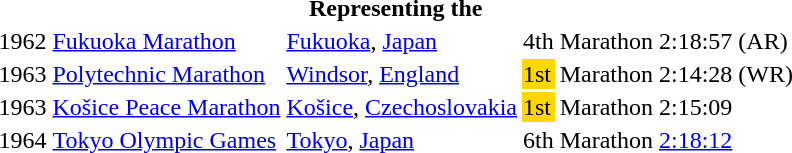<table>
<tr>
<th colspan="6">Representing the </th>
</tr>
<tr>
<td>1962</td>
<td><a href='#'>Fukuoka Marathon</a></td>
<td><a href='#'>Fukuoka</a>, <a href='#'>Japan</a></td>
<td bgcolor=>4th</td>
<td>Marathon</td>
<td>2:18:57 (AR)</td>
</tr>
<tr>
<td>1963</td>
<td><a href='#'>Polytechnic Marathon</a></td>
<td><a href='#'>Windsor</a>, <a href='#'>England</a></td>
<td style="background:gold;">1st</td>
<td>Marathon</td>
<td>2:14:28 (WR)</td>
</tr>
<tr>
<td>1963</td>
<td><a href='#'>Košice Peace Marathon</a></td>
<td><a href='#'>Košice</a>, <a href='#'>Czechoslovakia</a></td>
<td style="background:gold;">1st</td>
<td>Marathon</td>
<td>2:15:09</td>
</tr>
<tr>
<td>1964</td>
<td><a href='#'>Tokyo Olympic Games</a></td>
<td><a href='#'>Tokyo</a>, <a href='#'>Japan</a></td>
<td bgcolor=>6th</td>
<td>Marathon</td>
<td><a href='#'>2:18:12</a></td>
</tr>
</table>
